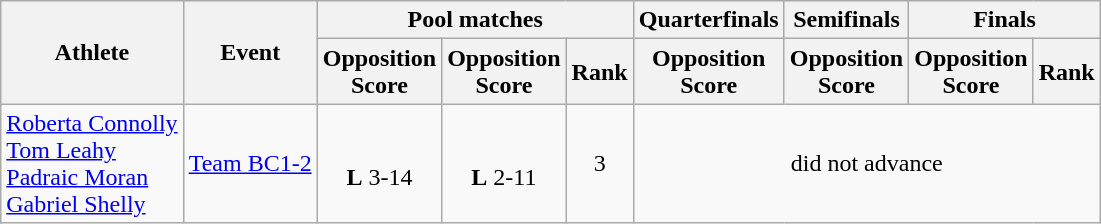<table class=wikitable>
<tr>
<th rowspan="2">Athlete</th>
<th rowspan="2">Event</th>
<th colspan="3">Pool matches</th>
<th>Quarterfinals</th>
<th>Semifinals</th>
<th colspan="2">Finals</th>
</tr>
<tr>
<th>Opposition<br>Score</th>
<th>Opposition<br>Score</th>
<th>Rank</th>
<th>Opposition<br>Score</th>
<th>Opposition<br>Score</th>
<th>Opposition<br>Score</th>
<th>Rank</th>
</tr>
<tr>
<td align=left><a href='#'>Roberta Connolly</a><br> <a href='#'>Tom Leahy</a><br> <a href='#'>Padraic Moran</a><br> <a href='#'>Gabriel Shelly</a></td>
<td align=left rowspan="2"><a href='#'>Team BC1-2</a></td>
<td align=center><br><strong>L</strong> 3-14</td>
<td align=center><br><strong>L</strong> 2-11</td>
<td align=center>3</td>
<td align=center colspan="4">did not advance</td>
</tr>
</table>
